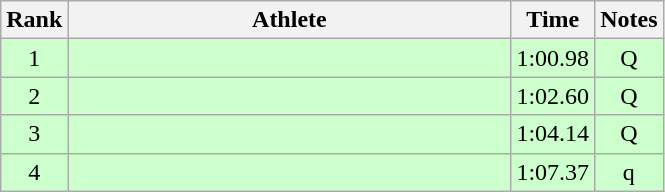<table class="wikitable" style="text-align:center">
<tr>
<th>Rank</th>
<th Style="width:18em">Athlete</th>
<th>Time</th>
<th>Notes</th>
</tr>
<tr style="background:#cfc">
<td>1</td>
<td style="text-align:left"></td>
<td>1:00.98</td>
<td>Q</td>
</tr>
<tr style="background:#cfc">
<td>2</td>
<td style="text-align:left"></td>
<td>1:02.60</td>
<td>Q</td>
</tr>
<tr style="background:#cfc">
<td>3</td>
<td style="text-align:left"></td>
<td>1:04.14</td>
<td>Q</td>
</tr>
<tr style="background:#cfc">
<td>4</td>
<td style="text-align:left"></td>
<td>1:07.37</td>
<td>q</td>
</tr>
</table>
